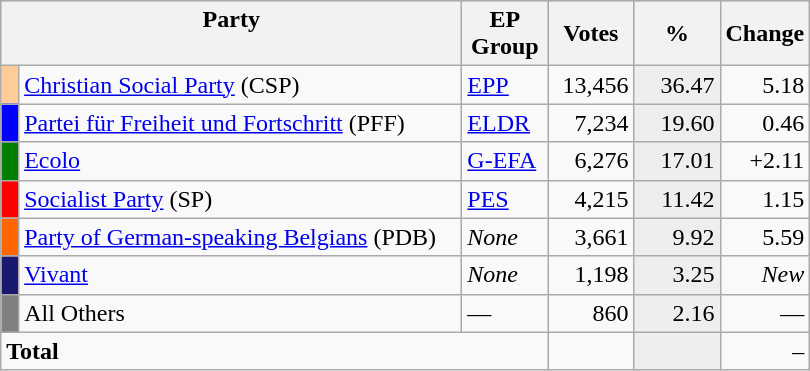<table class="wikitable" border="1">
<tr style="background-color:#C9C9C9">
<th align=left colspan=2 valign=top width=300>Party</th>
<th align=left width=50>EP Group</th>
<th align=right width=50>Votes</th>
<th align=right width=50>%</th>
<th align=right width=50>Change</th>
</tr>
<tr>
<td bgcolor="#FFCC99"> </td>
<td align=left><a href='#'>Christian Social Party</a> (CSP)</td>
<td align=left><a href='#'>EPP</a></td>
<td align=right>13,456</td>
<td align=right style="background-color:#EEEEEE">36.47</td>
<td align=right> 5.18</td>
</tr>
<tr>
<td bgcolor="blue"> </td>
<td align=left><a href='#'>Partei für Freiheit und Fortschritt</a> (PFF)</td>
<td align=left><a href='#'>ELDR</a></td>
<td align=right>7,234</td>
<td align=right style="background-color:#EEEEEE">19.60</td>
<td align=right> 0.46</td>
</tr>
<tr>
<td bgcolor="green"> </td>
<td align=left><a href='#'>Ecolo</a></td>
<td align=left><a href='#'>G-EFA</a></td>
<td align=right>6,276</td>
<td align=right style="background-color:#EEEEEE">17.01</td>
<td align=right> +2.11</td>
</tr>
<tr>
<td bgcolor="red"> </td>
<td align=left><a href='#'>Socialist Party</a> (SP)</td>
<td align=left><a href='#'>PES</a></td>
<td align=right>4,215</td>
<td align=right style="background-color:#EEEEEE">11.42</td>
<td align=right> 1.15</td>
</tr>
<tr>
<td bgcolor="#FF6600"> </td>
<td align=left><a href='#'>Party of German-speaking Belgians</a> (PDB)</td>
<td align=left><em>None</em></td>
<td align=right>3,661</td>
<td align=right style="background-color:#EEEEEE">9.92</td>
<td align=right> 5.59</td>
</tr>
<tr>
<td bgcolor="191970"> </td>
<td align=left><a href='#'>Vivant</a></td>
<td align=left><em>None</em></td>
<td align=right>1,198</td>
<td align=right style="background-color:#EEEEEE">3.25</td>
<td align=right><em>New</em></td>
</tr>
<tr>
<td bgcolor="grey"> </td>
<td align=left>All Others</td>
<td align=left>—</td>
<td align=right>860</td>
<td align=right style="background-color:#EEEEEE">2.16</td>
<td align=right>—</td>
</tr>
<tr>
<td align=left colspan=3><strong>Total</strong></td>
<td align=right></td>
<td align=right style="background-color:#EEEEEE"></td>
<td align=right>–</td>
</tr>
</table>
